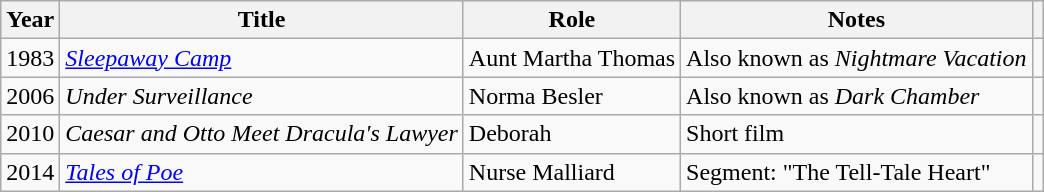<table class="wikitable">
<tr>
<th>Year</th>
<th>Title</th>
<th>Role</th>
<th class=unsortable>Notes</th>
<th class=unsortable></th>
</tr>
<tr>
<td>1983</td>
<td><em><a href='#'>Sleepaway Camp</a></em></td>
<td>Aunt Martha Thomas</td>
<td>Also known as <em>Nightmare Vacation</em></td>
<td></td>
</tr>
<tr>
<td>2006</td>
<td><em>Under Surveillance</em></td>
<td>Norma Besler</td>
<td>Also known as <em>Dark Chamber</em></td>
<td></td>
</tr>
<tr>
<td>2010</td>
<td><em>Caesar and Otto Meet Dracula's Lawyer</em></td>
<td>Deborah</td>
<td>Short film</td>
<td></td>
</tr>
<tr>
<td>2014</td>
<td><em><a href='#'>Tales of Poe</a></em></td>
<td>Nurse Malliard</td>
<td>Segment: "The Tell-Tale Heart"</td>
<td></td>
</tr>
</table>
